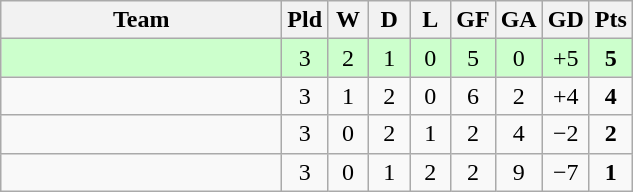<table class="wikitable" style="text-align:center;">
<tr>
<th width=180>Team</th>
<th width=20>Pld</th>
<th width=20>W</th>
<th width=20>D</th>
<th width=20>L</th>
<th width=20>GF</th>
<th width=20>GA</th>
<th width=20>GD</th>
<th width=20>Pts</th>
</tr>
<tr bgcolor="ccffcc">
<td align="left"></td>
<td>3</td>
<td>2</td>
<td>1</td>
<td>0</td>
<td>5</td>
<td>0</td>
<td>+5</td>
<td><strong>5</strong></td>
</tr>
<tr>
<td align="left"></td>
<td>3</td>
<td>1</td>
<td>2</td>
<td>0</td>
<td>6</td>
<td>2</td>
<td>+4</td>
<td><strong>4</strong></td>
</tr>
<tr>
<td align="left"></td>
<td>3</td>
<td>0</td>
<td>2</td>
<td>1</td>
<td>2</td>
<td>4</td>
<td>−2</td>
<td><strong>2</strong></td>
</tr>
<tr>
<td align="left"></td>
<td>3</td>
<td>0</td>
<td>1</td>
<td>2</td>
<td>2</td>
<td>9</td>
<td>−7</td>
<td><strong>1</strong></td>
</tr>
</table>
